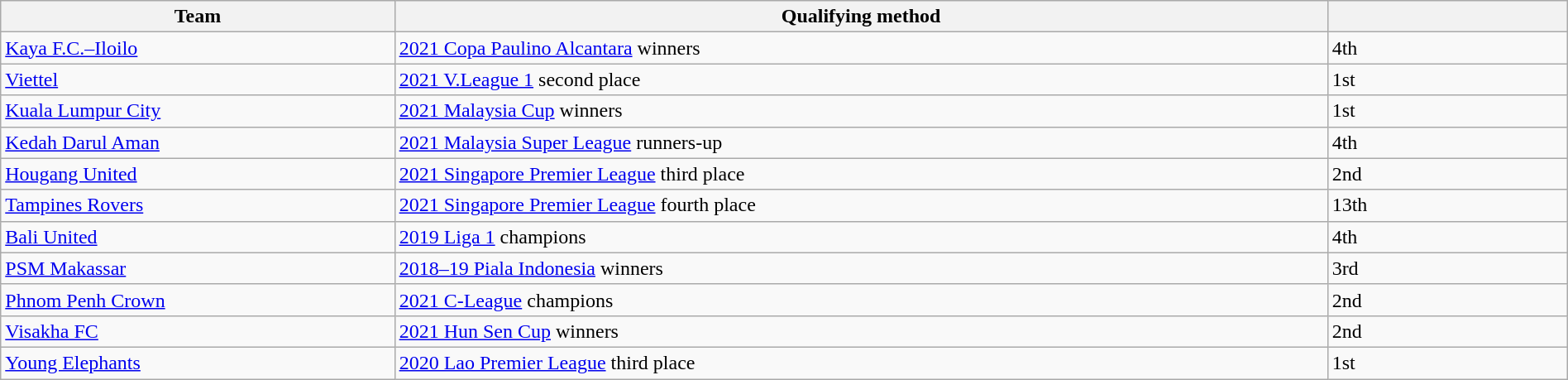<table class="wikitable" style="table-layout:fixed;width:100%;">
<tr>
<th width=25%>Team</th>
<th width=60%>Qualifying method</th>
<th width=15%> </th>
</tr>
<tr>
<td> <a href='#'>Kaya F.C.–Iloilo</a></td>
<td><a href='#'>2021 Copa Paulino Alcantara</a> winners</td>
<td>4th </td>
</tr>
<tr>
<td> <a href='#'>Viettel</a></td>
<td><a href='#'>2021 V.League 1</a> second place</td>
<td>1st</td>
</tr>
<tr>
<td> <a href='#'>Kuala Lumpur City</a></td>
<td><a href='#'>2021 Malaysia Cup</a> winners</td>
<td>1st</td>
</tr>
<tr>
<td> <a href='#'>Kedah Darul Aman</a></td>
<td><a href='#'>2021 Malaysia Super League</a> runners-up</td>
<td>4th </td>
</tr>
<tr>
<td> <a href='#'>Hougang United</a></td>
<td><a href='#'>2021 Singapore Premier League</a> third place</td>
<td>2nd </td>
</tr>
<tr>
<td> <a href='#'>Tampines Rovers</a></td>
<td><a href='#'>2021 Singapore Premier League</a> fourth place</td>
<td>13th </td>
</tr>
<tr>
<td> <a href='#'>Bali United</a></td>
<td><a href='#'>2019 Liga 1</a> champions</td>
<td>4th </td>
</tr>
<tr>
<td> <a href='#'>PSM Makassar</a></td>
<td><a href='#'>2018–19 Piala Indonesia</a> winners</td>
<td>3rd </td>
</tr>
<tr>
<td> <a href='#'>Phnom Penh Crown</a></td>
<td><a href='#'>2021 C-League</a> champions</td>
<td>2nd </td>
</tr>
<tr>
<td> <a href='#'>Visakha FC</a></td>
<td><a href='#'>2021 Hun Sen Cup</a> winners</td>
<td>2nd </td>
</tr>
<tr>
<td> <a href='#'>Young Elephants</a></td>
<td><a href='#'>2020 Lao Premier League</a> third place</td>
<td>1st</td>
</tr>
</table>
